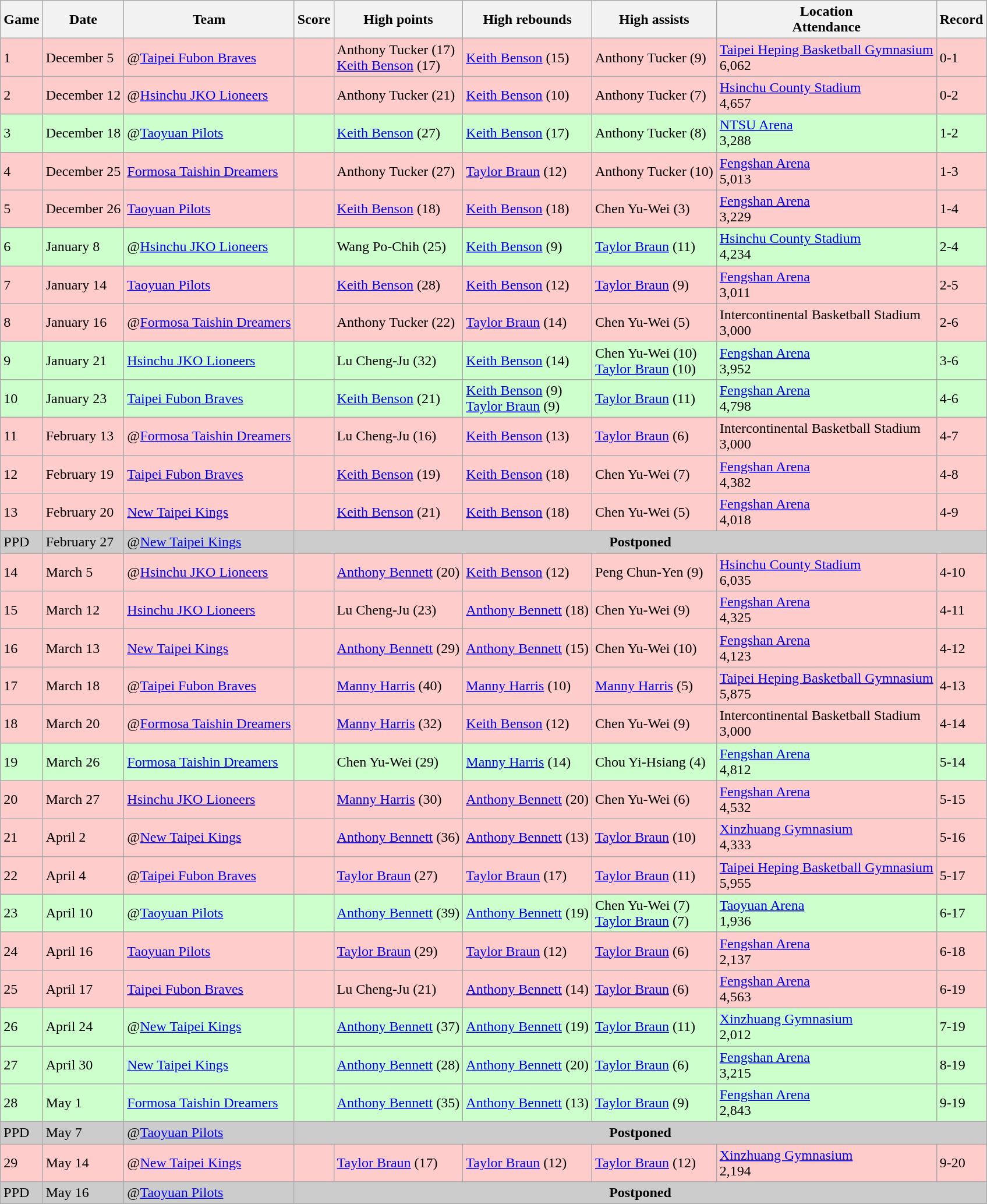<table class="wikitable">
<tr>
<th>Game</th>
<th>Date</th>
<th>Team</th>
<th>Score</th>
<th>High points</th>
<th>High rebounds</th>
<th>High assists</th>
<th>Location<br>Attendance</th>
<th>Record</th>
</tr>
<tr style="background:#fcc">
<td>1</td>
<td>December 5</td>
<td>@<a href='#'>Taipei Fubon Braves</a></td>
<td></td>
<td>Anthony Tucker (17)<br><a href='#'>Keith Benson</a> (17)</td>
<td><a href='#'>Keith Benson</a> (15)</td>
<td>Anthony Tucker (9)</td>
<td><a href='#'>Taipei Heping Basketball Gymnasium</a><br>6,062</td>
<td>0-1</td>
</tr>
<tr style="background:#fcc">
<td>2</td>
<td>December 12</td>
<td>@<a href='#'>Hsinchu JKO Lioneers</a></td>
<td></td>
<td>Anthony Tucker (21)</td>
<td><a href='#'>Keith Benson</a> (10)</td>
<td>Anthony Tucker (7)</td>
<td><a href='#'>Hsinchu County Stadium</a><br>4,657</td>
<td>0-2</td>
</tr>
<tr style="background:#cfc">
<td>3</td>
<td>December 18</td>
<td>@<a href='#'>Taoyuan Pilots</a></td>
<td></td>
<td><a href='#'>Keith Benson</a> (27)</td>
<td><a href='#'>Keith Benson</a> (17)</td>
<td>Anthony Tucker (8)</td>
<td><a href='#'>NTSU Arena</a><br>3,288</td>
<td>1-2</td>
</tr>
<tr style="background:#fcc">
<td>4</td>
<td>December 25</td>
<td><a href='#'>Formosa Taishin Dreamers</a></td>
<td></td>
<td>Anthony Tucker (27)</td>
<td><a href='#'>Taylor Braun</a> (12)</td>
<td>Anthony Tucker (10)</td>
<td><a href='#'>Fengshan Arena</a><br>5,013</td>
<td>1-3</td>
</tr>
<tr style="background:#fcc">
<td>5</td>
<td>December 26</td>
<td><a href='#'>Taoyuan Pilots</a></td>
<td></td>
<td><a href='#'>Keith Benson</a> (18)</td>
<td><a href='#'>Keith Benson</a> (18)</td>
<td>Chen Yu-Wei (3)</td>
<td><a href='#'>Fengshan Arena</a><br>3,229</td>
<td>1-4</td>
</tr>
<tr style="background:#cfc">
<td>6</td>
<td>January 8</td>
<td>@<a href='#'>Hsinchu JKO Lioneers</a></td>
<td></td>
<td>Wang Po-Chih (25)</td>
<td><a href='#'>Keith Benson</a> (9)</td>
<td><a href='#'>Taylor Braun</a> (11)</td>
<td><a href='#'>Hsinchu County Stadium</a><br>4,234</td>
<td>2-4</td>
</tr>
<tr style="background:#fcc">
<td>7</td>
<td>January 14</td>
<td><a href='#'>Taoyuan Pilots</a></td>
<td></td>
<td><a href='#'>Keith Benson</a> (28)</td>
<td><a href='#'>Keith Benson</a> (12)</td>
<td><a href='#'>Taylor Braun</a> (9)</td>
<td><a href='#'>Fengshan Arena</a><br>3,011</td>
<td>2-5</td>
</tr>
<tr style="background:#fcc">
<td>8</td>
<td>January 16</td>
<td>@<a href='#'>Formosa Taishin Dreamers</a></td>
<td></td>
<td>Anthony Tucker (22)</td>
<td><a href='#'>Taylor Braun</a> (14)</td>
<td>Chen Yu-Wei (5)</td>
<td>Intercontinental Basketball Stadium<br>3,000</td>
<td>2-6</td>
</tr>
<tr style="background:#cfc">
<td>9</td>
<td>January 21</td>
<td><a href='#'>Hsinchu JKO Lioneers</a></td>
<td></td>
<td>Lu Cheng-Ju (32)</td>
<td><a href='#'>Keith Benson</a> (14)</td>
<td>Chen Yu-Wei (10)<br><a href='#'>Taylor Braun</a> (10)</td>
<td><a href='#'>Fengshan Arena</a><br>3,952</td>
<td>3-6</td>
</tr>
<tr style="background:#cfc">
<td>10</td>
<td>January 23</td>
<td><a href='#'>Taipei Fubon Braves</a></td>
<td></td>
<td><a href='#'>Keith Benson</a> (21)</td>
<td><a href='#'>Keith Benson</a> (9)<br><a href='#'>Taylor Braun</a> (9)</td>
<td><a href='#'>Taylor Braun</a> (11)</td>
<td><a href='#'>Fengshan Arena</a><br>4,798</td>
<td>4-6</td>
</tr>
<tr style="background:#fcc">
<td>11</td>
<td>February 13</td>
<td>@<a href='#'>Formosa Taishin Dreamers</a></td>
<td></td>
<td>Lu Cheng-Ju (16)</td>
<td><a href='#'>Keith Benson</a> (13)</td>
<td><a href='#'>Taylor Braun</a> (6)</td>
<td>Intercontinental Basketball Stadium<br>3,000</td>
<td>4-7</td>
</tr>
<tr style="background:#fcc">
<td>12</td>
<td>February 19</td>
<td><a href='#'>Taipei Fubon Braves</a></td>
<td></td>
<td><a href='#'>Keith Benson</a> (19)</td>
<td><a href='#'>Keith Benson</a> (18)</td>
<td>Chen Yu-Wei (7)</td>
<td><a href='#'>Fengshan Arena</a><br>4,382</td>
<td>4-8</td>
</tr>
<tr style="background:#fcc">
<td>13</td>
<td>February 20</td>
<td><a href='#'>New Taipei Kings</a></td>
<td></td>
<td><a href='#'>Keith Benson</a> (21)</td>
<td><a href='#'>Keith Benson</a> (18)</td>
<td>Chen Yu-Wei (5)</td>
<td><a href='#'>Fengshan Arena</a><br>4,018</td>
<td>4-9</td>
</tr>
<tr style="background:#ccc">
<td>PPD</td>
<td>February 27</td>
<td>@<a href='#'>New Taipei Kings</a></td>
<td colspan = 6 style="text-align:center"><strong>Postponed</strong></td>
</tr>
<tr style="background:#fcc">
<td>14</td>
<td>March 5</td>
<td>@<a href='#'>Hsinchu JKO Lioneers</a></td>
<td></td>
<td><a href='#'>Anthony Bennett</a> (20)</td>
<td><a href='#'>Keith Benson</a> (12)</td>
<td>Peng Chun-Yen (9)</td>
<td><a href='#'>Hsinchu County Stadium</a><br>6,035</td>
<td>4-10</td>
</tr>
<tr style="background:#fcc">
<td>15</td>
<td>March 12</td>
<td><a href='#'>Hsinchu JKO Lioneers</a></td>
<td></td>
<td>Lu Cheng-Ju (23)</td>
<td><a href='#'>Anthony Bennett</a> (18)</td>
<td>Chen Yu-Wei (9)</td>
<td><a href='#'>Fengshan Arena</a><br>4,325</td>
<td>4-11</td>
</tr>
<tr style="background:#fcc">
<td>16</td>
<td>March 13</td>
<td><a href='#'>New Taipei Kings</a></td>
<td></td>
<td><a href='#'>Anthony Bennett</a> (29)</td>
<td><a href='#'>Anthony Bennett</a> (15)</td>
<td>Chen Yu-Wei (10)</td>
<td><a href='#'>Fengshan Arena</a><br>4,123</td>
<td>4-12</td>
</tr>
<tr style="background:#fcc">
<td>17</td>
<td>March 18</td>
<td>@<a href='#'>Taipei Fubon Braves</a></td>
<td></td>
<td><a href='#'>Manny Harris</a> (40)</td>
<td><a href='#'>Manny Harris</a> (10)</td>
<td><a href='#'>Manny Harris</a> (5)</td>
<td><a href='#'>Taipei Heping Basketball Gymnasium</a><br>5,875</td>
<td>4-13</td>
</tr>
<tr style="background:#fcc">
<td>18</td>
<td>March 20</td>
<td>@<a href='#'>Formosa Taishin Dreamers</a></td>
<td></td>
<td><a href='#'>Manny Harris</a> (32)</td>
<td><a href='#'>Keith Benson</a> (12)</td>
<td>Chen Yu-Wei (9)</td>
<td>Intercontinental Basketball Stadium<br>3,000</td>
<td>4-14</td>
</tr>
<tr style="background:#cfc">
<td>19</td>
<td>March 26</td>
<td><a href='#'>Formosa Taishin Dreamers</a></td>
<td></td>
<td>Chen Yu-Wei (29)</td>
<td><a href='#'>Manny Harris</a> (14)</td>
<td>Chou Yi-Hsiang (4)</td>
<td><a href='#'>Fengshan Arena</a><br>4,812</td>
<td>5-14</td>
</tr>
<tr style="background:#fcc">
<td>20</td>
<td>March 27</td>
<td><a href='#'>Hsinchu JKO Lioneers</a></td>
<td></td>
<td><a href='#'>Manny Harris</a> (30)</td>
<td><a href='#'>Anthony Bennett</a> (20)</td>
<td>Chen Yu-Wei (6)</td>
<td><a href='#'>Fengshan Arena</a><br>4,532</td>
<td>5-15</td>
</tr>
<tr style="background:#fcc">
<td>21</td>
<td>April 2</td>
<td>@<a href='#'>New Taipei Kings</a></td>
<td></td>
<td><a href='#'>Anthony Bennett</a> (36)</td>
<td><a href='#'>Anthony Bennett</a> (13)</td>
<td><a href='#'>Taylor Braun</a> (10)</td>
<td><a href='#'>Xinzhuang Gymnasium</a><br>4,333</td>
<td>5-16</td>
</tr>
<tr style="background:#fcc">
<td>22</td>
<td>April 4</td>
<td>@<a href='#'>Taipei Fubon Braves</a></td>
<td></td>
<td><a href='#'>Taylor Braun</a> (27)</td>
<td><a href='#'>Taylor Braun</a> (17)</td>
<td><a href='#'>Taylor Braun</a> (11)</td>
<td><a href='#'>Taipei Heping Basketball Gymnasium</a><br>5,955</td>
<td>5-17</td>
</tr>
<tr style="background:#cfc">
<td>23</td>
<td>April 10</td>
<td>@<a href='#'>Taoyuan Pilots</a></td>
<td></td>
<td><a href='#'>Anthony Bennett</a> (39)</td>
<td><a href='#'>Anthony Bennett</a> (19)</td>
<td>Chen Yu-Wei (7)<br><a href='#'>Taylor Braun</a> (7)</td>
<td><a href='#'>Taoyuan Arena</a><br>1,936</td>
<td>6-17</td>
</tr>
<tr style="background:#fcc">
<td>24</td>
<td>April 16</td>
<td><a href='#'>Taoyuan Pilots</a></td>
<td></td>
<td><a href='#'>Taylor Braun</a> (29)</td>
<td><a href='#'>Taylor Braun</a> (12)</td>
<td><a href='#'>Taylor Braun</a> (6)</td>
<td><a href='#'>Fengshan Arena</a><br>2,137</td>
<td>6-18</td>
</tr>
<tr style="background:#fcc">
<td>25</td>
<td>April 17</td>
<td><a href='#'>Taipei Fubon Braves</a></td>
<td></td>
<td>Lu Cheng-Ju (21)</td>
<td><a href='#'>Anthony Bennett</a> (14)</td>
<td><a href='#'>Taylor Braun</a> (6)</td>
<td><a href='#'>Fengshan Arena</a><br>4,563</td>
<td>6-19</td>
</tr>
<tr style="background:#cfc">
<td>26</td>
<td>April 24</td>
<td>@<a href='#'>New Taipei Kings</a></td>
<td></td>
<td><a href='#'>Anthony Bennett</a> (37)</td>
<td><a href='#'>Anthony Bennett</a> (19)</td>
<td><a href='#'>Taylor Braun</a> (11)</td>
<td><a href='#'>Xinzhuang Gymnasium</a><br>2,012</td>
<td>7-19</td>
</tr>
<tr style="background:#cfc">
<td>27</td>
<td>April 30</td>
<td><a href='#'>New Taipei Kings</a></td>
<td></td>
<td><a href='#'>Anthony Bennett</a> (28)</td>
<td><a href='#'>Anthony Bennett</a> (20)</td>
<td><a href='#'>Taylor Braun</a> (6)</td>
<td><a href='#'>Fengshan Arena</a><br>3,215</td>
<td>8-19</td>
</tr>
<tr style="background:#cfc">
<td>28</td>
<td>May 1</td>
<td><a href='#'>Formosa Taishin Dreamers</a></td>
<td></td>
<td><a href='#'>Anthony Bennett</a> (35)</td>
<td><a href='#'>Anthony Bennett</a> (13)</td>
<td><a href='#'>Taylor Braun</a> (9)</td>
<td><a href='#'>Fengshan Arena</a><br>2,843</td>
<td>9-19</td>
</tr>
<tr style="background:#ccc">
<td>PPD</td>
<td>May 7</td>
<td>@<a href='#'>Taoyuan Pilots</a></td>
<td colspan = 6 style="text-align:center"><strong>Postponed</strong></td>
</tr>
<tr style="background:#fcc">
<td>29</td>
<td>May 14</td>
<td>@<a href='#'>New Taipei Kings</a></td>
<td></td>
<td><a href='#'>Taylor Braun</a> (17)</td>
<td><a href='#'>Taylor Braun</a> (12)</td>
<td><a href='#'>Taylor Braun</a> (12)</td>
<td><a href='#'>Xinzhuang Gymnasium</a><br>2,194</td>
<td>9-20</td>
</tr>
<tr style="background:#ccc">
<td>PPD</td>
<td>May 16</td>
<td>@<a href='#'>Taoyuan Pilots</a></td>
<td colspan = 6 style="text-align:center"><strong>Postponed</strong></td>
</tr>
</table>
